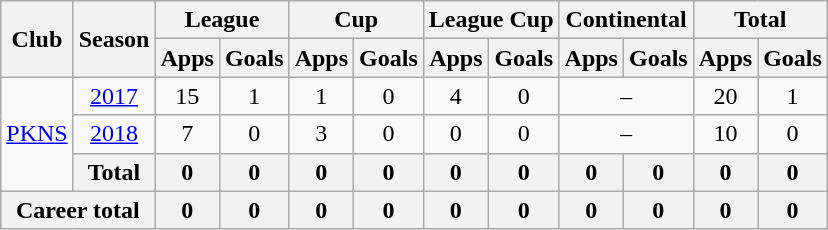<table class="wikitable" style="text-align: center;">
<tr>
<th rowspan="2">Club</th>
<th rowspan="2">Season</th>
<th colspan="2">League</th>
<th colspan="2">Cup</th>
<th colspan="2">League Cup</th>
<th colspan="2">Continental</th>
<th colspan="2">Total</th>
</tr>
<tr>
<th>Apps</th>
<th>Goals</th>
<th>Apps</th>
<th>Goals</th>
<th>Apps</th>
<th>Goals</th>
<th>Apps</th>
<th>Goals</th>
<th>Apps</th>
<th>Goals</th>
</tr>
<tr>
<td rowspan="3"><a href='#'>PKNS</a></td>
<td><a href='#'>2017</a></td>
<td>15</td>
<td>1</td>
<td>1</td>
<td>0</td>
<td>4</td>
<td>0</td>
<td colspan="2">–</td>
<td>20</td>
<td>1</td>
</tr>
<tr>
<td><a href='#'>2018</a></td>
<td>7</td>
<td>0</td>
<td>3</td>
<td>0</td>
<td>0</td>
<td>0</td>
<td colspan="2">–</td>
<td>10</td>
<td>0</td>
</tr>
<tr>
<th>Total</th>
<th>0</th>
<th>0</th>
<th>0</th>
<th>0</th>
<th>0</th>
<th>0</th>
<th>0</th>
<th>0</th>
<th>0</th>
<th>0</th>
</tr>
<tr>
<th colspan="2">Career total</th>
<th>0</th>
<th>0</th>
<th>0</th>
<th>0</th>
<th>0</th>
<th>0</th>
<th>0</th>
<th>0</th>
<th>0</th>
<th>0</th>
</tr>
</table>
